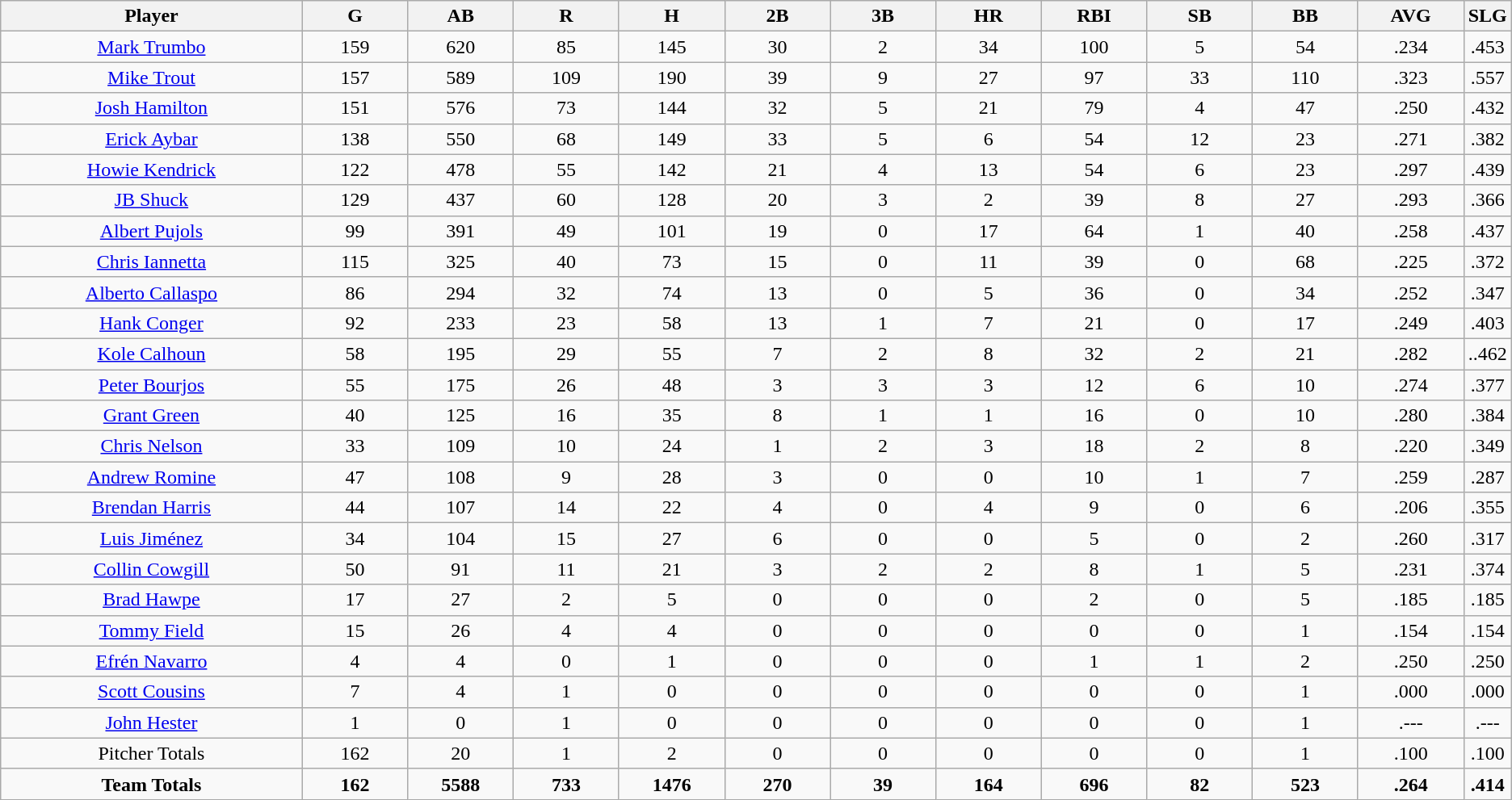<table class=wikitable style="text-align:center">
<tr>
<th bgcolor=#DDDDFF; width="20%">Player</th>
<th bgcolor=#DDDDFF; width="7%">G</th>
<th bgcolor=#DDDDFF; width="7%">AB</th>
<th bgcolor=#DDDDFF; width="7%">R</th>
<th bgcolor=#DDDDFF; width="7%">H</th>
<th bgcolor=#DDDDFF; width="7%">2B</th>
<th bgcolor=#DDDDFF; width="7%">3B</th>
<th bgcolor=#DDDDFF; width="7%">HR</th>
<th bgcolor=#DDDDFF; width="7%">RBI</th>
<th bgcolor=#DDDDFF; width="7%">SB</th>
<th bgcolor=#DDDDFF; width="7%">BB</th>
<th bgcolor=#DDDDFF; width="7%">AVG</th>
<th bgcolor=#DDDDFF; width="7%">SLG</th>
</tr>
<tr>
<td><a href='#'>Mark Trumbo</a></td>
<td>159</td>
<td>620</td>
<td>85</td>
<td>145</td>
<td>30</td>
<td>2</td>
<td>34</td>
<td>100</td>
<td>5</td>
<td>54</td>
<td>.234</td>
<td>.453</td>
</tr>
<tr>
<td><a href='#'>Mike Trout</a></td>
<td>157</td>
<td>589</td>
<td>109</td>
<td>190</td>
<td>39</td>
<td>9</td>
<td>27</td>
<td>97</td>
<td>33</td>
<td>110</td>
<td>.323</td>
<td>.557</td>
</tr>
<tr>
<td><a href='#'>Josh Hamilton</a></td>
<td>151</td>
<td>576</td>
<td>73</td>
<td>144</td>
<td>32</td>
<td>5</td>
<td>21</td>
<td>79</td>
<td>4</td>
<td>47</td>
<td>.250</td>
<td>.432</td>
</tr>
<tr>
<td><a href='#'>Erick Aybar</a></td>
<td>138</td>
<td>550</td>
<td>68</td>
<td>149</td>
<td>33</td>
<td>5</td>
<td>6</td>
<td>54</td>
<td>12</td>
<td>23</td>
<td>.271</td>
<td>.382</td>
</tr>
<tr>
<td><a href='#'>Howie Kendrick</a></td>
<td>122</td>
<td>478</td>
<td>55</td>
<td>142</td>
<td>21</td>
<td>4</td>
<td>13</td>
<td>54</td>
<td>6</td>
<td>23</td>
<td>.297</td>
<td>.439</td>
</tr>
<tr>
<td><a href='#'>JB Shuck</a></td>
<td>129</td>
<td>437</td>
<td>60</td>
<td>128</td>
<td>20</td>
<td>3</td>
<td>2</td>
<td>39</td>
<td>8</td>
<td>27</td>
<td>.293</td>
<td>.366</td>
</tr>
<tr>
<td><a href='#'>Albert Pujols</a></td>
<td>99</td>
<td>391</td>
<td>49</td>
<td>101</td>
<td>19</td>
<td>0</td>
<td>17</td>
<td>64</td>
<td>1</td>
<td>40</td>
<td>.258</td>
<td>.437</td>
</tr>
<tr>
<td><a href='#'>Chris Iannetta</a></td>
<td>115</td>
<td>325</td>
<td>40</td>
<td>73</td>
<td>15</td>
<td>0</td>
<td>11</td>
<td>39</td>
<td>0</td>
<td>68</td>
<td>.225</td>
<td>.372</td>
</tr>
<tr>
<td><a href='#'>Alberto Callaspo</a></td>
<td>86</td>
<td>294</td>
<td>32</td>
<td>74</td>
<td>13</td>
<td>0</td>
<td>5</td>
<td>36</td>
<td>0</td>
<td>34</td>
<td>.252</td>
<td>.347</td>
</tr>
<tr>
<td><a href='#'>Hank Conger</a></td>
<td>92</td>
<td>233</td>
<td>23</td>
<td>58</td>
<td>13</td>
<td>1</td>
<td>7</td>
<td>21</td>
<td>0</td>
<td>17</td>
<td>.249</td>
<td>.403</td>
</tr>
<tr>
<td><a href='#'>Kole Calhoun</a></td>
<td>58</td>
<td>195</td>
<td>29</td>
<td>55</td>
<td>7</td>
<td>2</td>
<td>8</td>
<td>32</td>
<td>2</td>
<td>21</td>
<td>.282</td>
<td>..462</td>
</tr>
<tr>
<td><a href='#'>Peter Bourjos</a></td>
<td>55</td>
<td>175</td>
<td>26</td>
<td>48</td>
<td>3</td>
<td>3</td>
<td>3</td>
<td>12</td>
<td>6</td>
<td>10</td>
<td>.274</td>
<td>.377</td>
</tr>
<tr>
<td><a href='#'>Grant Green</a></td>
<td>40</td>
<td>125</td>
<td>16</td>
<td>35</td>
<td>8</td>
<td>1</td>
<td>1</td>
<td>16</td>
<td>0</td>
<td>10</td>
<td>.280</td>
<td>.384</td>
</tr>
<tr>
<td><a href='#'>Chris Nelson</a></td>
<td>33</td>
<td>109</td>
<td>10</td>
<td>24</td>
<td>1</td>
<td>2</td>
<td>3</td>
<td>18</td>
<td>2</td>
<td>8</td>
<td>.220</td>
<td>.349</td>
</tr>
<tr>
<td><a href='#'>Andrew Romine</a></td>
<td>47</td>
<td>108</td>
<td>9</td>
<td>28</td>
<td>3</td>
<td>0</td>
<td>0</td>
<td>10</td>
<td>1</td>
<td>7</td>
<td>.259</td>
<td>.287</td>
</tr>
<tr>
<td><a href='#'>Brendan Harris</a></td>
<td>44</td>
<td>107</td>
<td>14</td>
<td>22</td>
<td>4</td>
<td>0</td>
<td>4</td>
<td>9</td>
<td>0</td>
<td>6</td>
<td>.206</td>
<td>.355</td>
</tr>
<tr>
<td><a href='#'>Luis Jiménez</a></td>
<td>34</td>
<td>104</td>
<td>15</td>
<td>27</td>
<td>6</td>
<td>0</td>
<td>0</td>
<td>5</td>
<td>0</td>
<td>2</td>
<td>.260</td>
<td>.317</td>
</tr>
<tr>
<td><a href='#'>Collin Cowgill</a></td>
<td>50</td>
<td>91</td>
<td>11</td>
<td>21</td>
<td>3</td>
<td>2</td>
<td>2</td>
<td>8</td>
<td>1</td>
<td>5</td>
<td>.231</td>
<td>.374</td>
</tr>
<tr>
<td><a href='#'>Brad Hawpe</a></td>
<td>17</td>
<td>27</td>
<td>2</td>
<td>5</td>
<td>0</td>
<td>0</td>
<td>0</td>
<td>2</td>
<td>0</td>
<td>5</td>
<td>.185</td>
<td>.185</td>
</tr>
<tr>
<td><a href='#'>Tommy Field</a></td>
<td>15</td>
<td>26</td>
<td>4</td>
<td>4</td>
<td>0</td>
<td>0</td>
<td>0</td>
<td>0</td>
<td>0</td>
<td>1</td>
<td>.154</td>
<td>.154</td>
</tr>
<tr>
<td><a href='#'>Efrén Navarro</a></td>
<td>4</td>
<td>4</td>
<td>0</td>
<td>1</td>
<td>0</td>
<td>0</td>
<td>0</td>
<td>1</td>
<td>1</td>
<td>2</td>
<td>.250</td>
<td>.250</td>
</tr>
<tr>
<td><a href='#'>Scott Cousins</a></td>
<td>7</td>
<td>4</td>
<td>1</td>
<td>0</td>
<td>0</td>
<td>0</td>
<td>0</td>
<td>0</td>
<td>0</td>
<td>1</td>
<td>.000</td>
<td>.000</td>
</tr>
<tr>
<td><a href='#'>John Hester</a></td>
<td>1</td>
<td>0</td>
<td>1</td>
<td>0</td>
<td>0</td>
<td>0</td>
<td>0</td>
<td>0</td>
<td>0</td>
<td>1</td>
<td>.---</td>
<td>.---</td>
</tr>
<tr>
<td>Pitcher Totals</td>
<td>162</td>
<td>20</td>
<td>1</td>
<td>2</td>
<td>0</td>
<td>0</td>
<td>0</td>
<td>0</td>
<td>0</td>
<td>1</td>
<td>.100</td>
<td>.100</td>
</tr>
<tr>
<td><strong>Team Totals</strong></td>
<td><strong>162</strong></td>
<td><strong>5588</strong></td>
<td><strong>733</strong></td>
<td><strong>1476</strong></td>
<td><strong>270</strong></td>
<td><strong>39</strong></td>
<td><strong>164</strong></td>
<td><strong>696</strong></td>
<td><strong>82</strong></td>
<td><strong>523</strong></td>
<td><strong>.264</strong></td>
<td><strong>.414</strong></td>
</tr>
</table>
